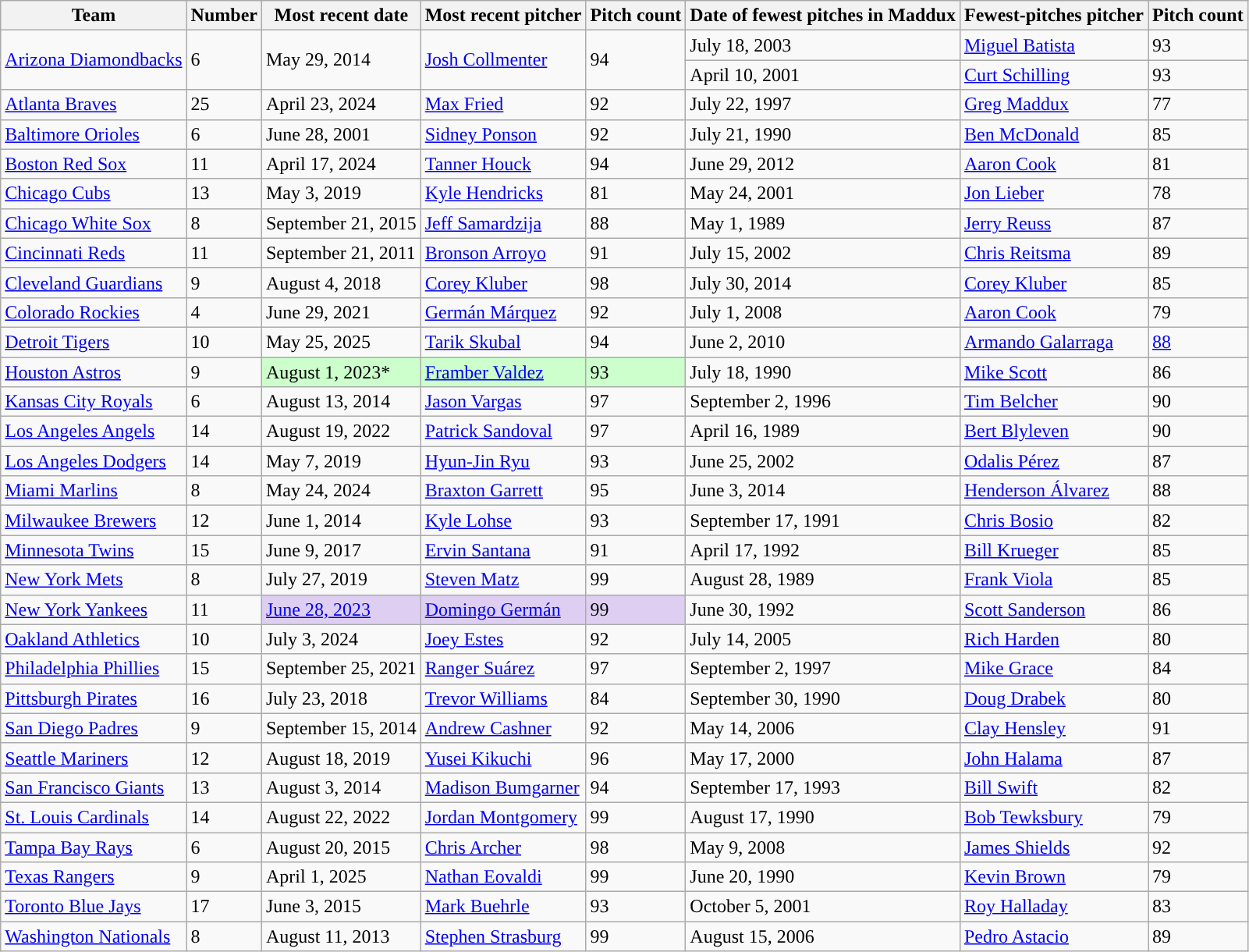<table class="wikitable sortable">
<tr>
<th>Team</th>
<th>Number</th>
<th>Most recent date</th>
<th>Most recent pitcher</th>
<th>Pitch count</th>
<th>Date of fewest pitches in Maddux</th>
<th>Fewest-pitches pitcher</th>
<th>Pitch count</th>
</tr>
<tr>
<td rowspan="2"><a href='#'>Arizona Diamondbacks</a></td>
<td rowspan="2">6</td>
<td rowspan="2">May 29, 2014</td>
<td rowspan="2"><a href='#'>Josh Collmenter</a></td>
<td rowspan="2">94</td>
<td>July 18, 2003</td>
<td><a href='#'>Miguel Batista</a></td>
<td>93</td>
</tr>
<tr>
<td>April 10, 2001</td>
<td><a href='#'>Curt Schilling</a></td>
<td>93</td>
</tr>
<tr>
<td><a href='#'>Atlanta Braves</a></td>
<td>25</td>
<td>April 23, 2024</td>
<td><a href='#'>Max Fried</a></td>
<td>92</td>
<td>July 22, 1997</td>
<td><a href='#'>Greg Maddux</a></td>
<td>77</td>
</tr>
<tr>
<td><a href='#'>Baltimore Orioles</a></td>
<td>6</td>
<td>June 28, 2001</td>
<td><a href='#'>Sidney Ponson</a></td>
<td>92</td>
<td>July 21, 1990</td>
<td><a href='#'>Ben McDonald</a></td>
<td>85</td>
</tr>
<tr>
<td><a href='#'>Boston Red Sox</a></td>
<td>11</td>
<td>April 17, 2024</td>
<td><a href='#'>Tanner Houck</a></td>
<td>94</td>
<td>June 29, 2012</td>
<td><a href='#'>Aaron Cook</a></td>
<td>81</td>
</tr>
<tr>
<td><a href='#'>Chicago Cubs</a></td>
<td>13</td>
<td>May 3, 2019</td>
<td><a href='#'>Kyle Hendricks</a></td>
<td>81</td>
<td>May 24, 2001</td>
<td><a href='#'>Jon Lieber</a></td>
<td>78</td>
</tr>
<tr>
<td><a href='#'>Chicago White Sox</a></td>
<td>8</td>
<td>September 21, 2015</td>
<td><a href='#'>Jeff Samardzija</a></td>
<td>88</td>
<td>May 1, 1989</td>
<td><a href='#'>Jerry Reuss</a></td>
<td>87</td>
</tr>
<tr>
<td><a href='#'>Cincinnati Reds</a></td>
<td>11</td>
<td>September 21, 2011</td>
<td><a href='#'>Bronson Arroyo</a></td>
<td>91</td>
<td>July 15, 2002</td>
<td><a href='#'>Chris Reitsma</a></td>
<td>89</td>
</tr>
<tr>
<td><a href='#'>Cleveland Guardians</a></td>
<td>9</td>
<td>August 4, 2018</td>
<td><a href='#'>Corey Kluber</a></td>
<td>98</td>
<td>July 30, 2014</td>
<td><a href='#'>Corey Kluber</a></td>
<td>85</td>
</tr>
<tr>
<td><a href='#'>Colorado Rockies</a></td>
<td>4</td>
<td>June 29, 2021</td>
<td><a href='#'>Germán Márquez</a></td>
<td>92</td>
<td>July 1, 2008</td>
<td><a href='#'>Aaron Cook</a></td>
<td>79</td>
</tr>
<tr>
<td><a href='#'>Detroit Tigers</a></td>
<td>10</td>
<td>May 25, 2025</td>
<td><a href='#'>Tarik Skubal</a></td>
<td>94</td>
<td>June 2, 2010</td>
<td><a href='#'>Armando Galarraga</a></td>
<td><a href='#'>88</a></td>
</tr>
<tr>
<td><a href='#'>Houston Astros</a></td>
<td>9</td>
<td style="background-color: #CCFFCC">August 1, 2023*</td>
<td style="background-color: #CCFFCC"><a href='#'>Framber Valdez</a></td>
<td style="background-color: #CCFFCC">93</td>
<td>July 18, 1990</td>
<td><a href='#'>Mike Scott</a></td>
<td>86</td>
</tr>
<tr>
<td><a href='#'>Kansas City Royals</a></td>
<td>6</td>
<td>August 13, 2014</td>
<td><a href='#'>Jason Vargas</a></td>
<td>97</td>
<td>September 2, 1996</td>
<td><a href='#'>Tim Belcher</a></td>
<td>90</td>
</tr>
<tr>
<td><a href='#'>Los Angeles Angels</a></td>
<td>14</td>
<td>August 19, 2022</td>
<td><a href='#'>Patrick Sandoval</a></td>
<td>97</td>
<td>April 16, 1989</td>
<td><a href='#'>Bert Blyleven</a></td>
<td>90</td>
</tr>
<tr>
<td><a href='#'>Los Angeles Dodgers</a></td>
<td>14</td>
<td>May 7, 2019</td>
<td><a href='#'>Hyun-Jin Ryu</a></td>
<td>93</td>
<td>June 25, 2002</td>
<td><a href='#'>Odalis Pérez</a></td>
<td>87</td>
</tr>
<tr>
<td><a href='#'>Miami Marlins</a></td>
<td>8</td>
<td>May 24, 2024</td>
<td><a href='#'>Braxton Garrett</a></td>
<td>95</td>
<td>June 3, 2014</td>
<td><a href='#'>Henderson Álvarez</a></td>
<td>88</td>
</tr>
<tr>
<td><a href='#'>Milwaukee Brewers</a></td>
<td>12</td>
<td>June 1, 2014</td>
<td><a href='#'>Kyle Lohse</a></td>
<td>93</td>
<td>September 17, 1991</td>
<td><a href='#'>Chris Bosio</a></td>
<td>82</td>
</tr>
<tr>
<td><a href='#'>Minnesota Twins</a></td>
<td>15</td>
<td>June 9, 2017</td>
<td><a href='#'>Ervin Santana</a></td>
<td>91</td>
<td>April 17, 1992</td>
<td><a href='#'>Bill Krueger</a></td>
<td>85</td>
</tr>
<tr>
<td><a href='#'>New York Mets</a></td>
<td>8</td>
<td>July 27, 2019</td>
<td><a href='#'>Steven Matz</a></td>
<td>99</td>
<td>August 28, 1989</td>
<td><a href='#'>Frank Viola</a></td>
<td>85</td>
</tr>
<tr>
<td><a href='#'>New York Yankees</a></td>
<td>11</td>
<td style="background:#ddcef2"><a href='#'>June 28, 2023</a></td>
<td style="background:#ddcef2"><a href='#'>Domingo Germán</a></td>
<td style="background:#ddcef2">99</td>
<td>June 30, 1992</td>
<td><a href='#'>Scott Sanderson</a></td>
<td>86</td>
</tr>
<tr>
<td><a href='#'>Oakland Athletics</a></td>
<td>10</td>
<td>July 3, 2024</td>
<td><a href='#'>Joey Estes</a></td>
<td>92</td>
<td>July 14, 2005</td>
<td><a href='#'>Rich Harden</a></td>
<td>80</td>
</tr>
<tr>
<td><a href='#'>Philadelphia Phillies</a></td>
<td>15</td>
<td>September 25, 2021</td>
<td><a href='#'>Ranger Suárez</a></td>
<td>97</td>
<td>September 2, 1997</td>
<td><a href='#'>Mike Grace</a></td>
<td>84</td>
</tr>
<tr>
<td><a href='#'>Pittsburgh Pirates</a></td>
<td>16</td>
<td>July 23, 2018</td>
<td><a href='#'>Trevor Williams</a></td>
<td>84</td>
<td>September 30, 1990</td>
<td><a href='#'>Doug Drabek</a></td>
<td>80</td>
</tr>
<tr>
<td><a href='#'>San Diego Padres</a></td>
<td>9</td>
<td>September 15, 2014</td>
<td><a href='#'>Andrew Cashner</a></td>
<td>92</td>
<td>May 14, 2006</td>
<td><a href='#'>Clay Hensley</a></td>
<td>91</td>
</tr>
<tr>
<td><a href='#'>Seattle Mariners</a></td>
<td>12</td>
<td>August 18, 2019</td>
<td><a href='#'>Yusei Kikuchi</a></td>
<td>96</td>
<td>May 17, 2000</td>
<td><a href='#'>John Halama</a></td>
<td>87</td>
</tr>
<tr>
<td><a href='#'>San Francisco Giants</a></td>
<td>13</td>
<td>August 3, 2014</td>
<td><a href='#'>Madison Bumgarner</a></td>
<td>94</td>
<td>September 17, 1993</td>
<td><a href='#'>Bill Swift</a></td>
<td>82</td>
</tr>
<tr>
<td><a href='#'>St. Louis Cardinals</a></td>
<td>14</td>
<td>August 22, 2022</td>
<td><a href='#'>Jordan Montgomery</a></td>
<td>99</td>
<td>August 17, 1990</td>
<td><a href='#'>Bob Tewksbury</a></td>
<td>79</td>
</tr>
<tr>
<td><a href='#'>Tampa Bay Rays</a></td>
<td>6</td>
<td>August 20, 2015</td>
<td><a href='#'>Chris Archer</a></td>
<td>98</td>
<td>May 9, 2008</td>
<td><a href='#'>James Shields</a></td>
<td>92</td>
</tr>
<tr>
<td><a href='#'>Texas Rangers</a></td>
<td>9</td>
<td>April 1, 2025</td>
<td><a href='#'>Nathan Eovaldi</a></td>
<td>99</td>
<td>June 20, 1990</td>
<td><a href='#'>Kevin Brown</a></td>
<td>79</td>
</tr>
<tr>
<td><a href='#'>Toronto Blue Jays</a></td>
<td>17</td>
<td>June 3, 2015</td>
<td><a href='#'>Mark Buehrle</a></td>
<td>93</td>
<td>October 5, 2001</td>
<td><a href='#'>Roy Halladay</a></td>
<td>83</td>
</tr>
<tr>
<td><a href='#'>Washington Nationals</a></td>
<td>8</td>
<td>August 11, 2013</td>
<td><a href='#'>Stephen Strasburg</a></td>
<td>99</td>
<td>August 15, 2006</td>
<td><a href='#'>Pedro Astacio</a></td>
<td>89</td>
</tr>
</table>
